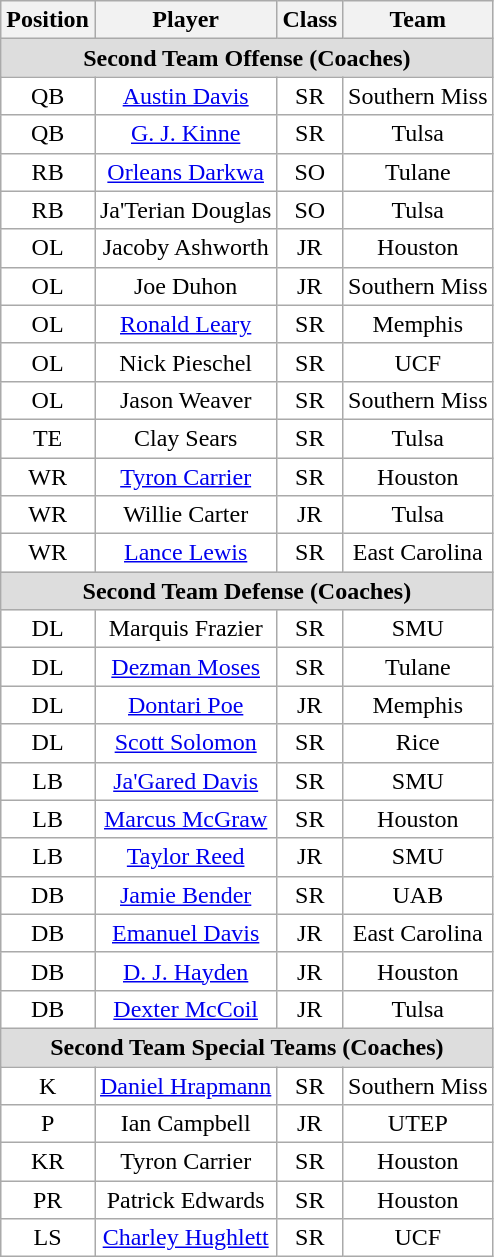<table class="wikitable sortable">
<tr>
<th>Position</th>
<th>Player</th>
<th>Class</th>
<th>Team</th>
</tr>
<tr>
<td colspan="4" style="text-align:center; background:#ddd;"><strong>Second Team Offense (Coaches)</strong></td>
</tr>
<tr style="text-align:center;">
<td style="background:white">QB</td>
<td style="background:white"><a href='#'>Austin Davis</a></td>
<td style="background:white">SR</td>
<td style="background:white">Southern Miss</td>
</tr>
<tr style="text-align:center;">
<td style="background:white">QB</td>
<td style="background:white"><a href='#'>G. J. Kinne</a></td>
<td style="background:white">SR</td>
<td style="background:white">Tulsa</td>
</tr>
<tr style="text-align:center;">
<td style="background:white">RB</td>
<td style="background:white"><a href='#'>Orleans Darkwa</a></td>
<td style="background:white">SO</td>
<td style="background:white">Tulane</td>
</tr>
<tr style="text-align:center;">
<td style="background:white">RB</td>
<td style="background:white">Ja'Terian Douglas</td>
<td style="background:white">SO</td>
<td style="background:white">Tulsa</td>
</tr>
<tr style="text-align:center;">
<td style="background:white">OL</td>
<td style="background:white">Jacoby Ashworth</td>
<td style="background:white">JR</td>
<td style="background:white">Houston</td>
</tr>
<tr style="text-align:center;">
<td style="background:white">OL</td>
<td style="background:white">Joe Duhon</td>
<td style="background:white">JR</td>
<td style="background:white">Southern Miss</td>
</tr>
<tr style="text-align:center;">
<td style="background:white">OL</td>
<td style="background:white"><a href='#'>Ronald Leary</a></td>
<td style="background:white">SR</td>
<td style="background:white">Memphis</td>
</tr>
<tr style="text-align:center;">
<td style="background:white">OL</td>
<td style="background:white">Nick Pieschel</td>
<td style="background:white">SR</td>
<td style="background:white">UCF</td>
</tr>
<tr style="text-align:center;">
<td style="background:white">OL</td>
<td style="background:white">Jason Weaver</td>
<td style="background:white">SR</td>
<td style="background:white">Southern Miss</td>
</tr>
<tr style="text-align:center;">
<td style="background:white">TE</td>
<td style="background:white">Clay Sears</td>
<td style="background:white">SR</td>
<td style="background:white">Tulsa</td>
</tr>
<tr style="text-align:center;">
<td style="background:white">WR</td>
<td style="background:white"><a href='#'>Tyron Carrier</a></td>
<td style="background:white">SR</td>
<td style="background:white">Houston</td>
</tr>
<tr style="text-align:center;">
<td style="background:white">WR</td>
<td style="background:white">Willie Carter</td>
<td style="background:white">JR</td>
<td style="background:white">Tulsa</td>
</tr>
<tr style="text-align:center;">
<td style="background:white">WR</td>
<td style="background:white"><a href='#'>Lance Lewis</a></td>
<td style="background:white">SR</td>
<td style="background:white">East Carolina</td>
</tr>
<tr>
<td colspan="4" style="text-align:center; background:#ddd;"><strong>Second Team Defense (Coaches)</strong></td>
</tr>
<tr style="text-align:center;">
<td style="background:white">DL</td>
<td style="background:white">Marquis Frazier</td>
<td style="background:white">SR</td>
<td style="background:white">SMU</td>
</tr>
<tr style="text-align:center;">
<td style="background:white">DL</td>
<td style="background:white"><a href='#'>Dezman Moses</a></td>
<td style="background:white">SR</td>
<td style="background:white">Tulane</td>
</tr>
<tr style="text-align:center;">
<td style="background:white">DL</td>
<td style="background:white"><a href='#'>Dontari Poe</a></td>
<td style="background:white">JR</td>
<td style="background:white">Memphis</td>
</tr>
<tr style="text-align:center;">
<td style="background:white">DL</td>
<td style="background:white"><a href='#'>Scott Solomon</a></td>
<td style="background:white">SR</td>
<td style="background:white">Rice</td>
</tr>
<tr style="text-align:center;">
<td style="background:white">LB</td>
<td style="background:white"><a href='#'>Ja'Gared Davis</a></td>
<td style="background:white">SR</td>
<td style="background:white">SMU</td>
</tr>
<tr style="text-align:center;">
<td style="background:white">LB</td>
<td style="background:white"><a href='#'>Marcus McGraw</a></td>
<td style="background:white">SR</td>
<td style="background:white">Houston</td>
</tr>
<tr style="text-align:center;">
<td style="background:white">LB</td>
<td style="background:white"><a href='#'>Taylor Reed</a></td>
<td style="background:white">JR</td>
<td style="background:white">SMU</td>
</tr>
<tr style="text-align:center;">
<td style="background:white">DB</td>
<td style="background:white"><a href='#'>Jamie Bender</a></td>
<td style="background:white">SR</td>
<td style="background:white">UAB</td>
</tr>
<tr style="text-align:center;">
<td style="background:white">DB</td>
<td style="background:white"><a href='#'>Emanuel Davis</a></td>
<td style="background:white">JR</td>
<td style="background:white">East Carolina</td>
</tr>
<tr style="text-align:center;">
<td style="background:white">DB</td>
<td style="background:white"><a href='#'>D. J. Hayden</a></td>
<td style="background:white">JR</td>
<td style="background:white">Houston</td>
</tr>
<tr style="text-align:center;">
<td style="background:white">DB</td>
<td style="background:white"><a href='#'>Dexter McCoil</a></td>
<td style="background:white">JR</td>
<td style="background:white">Tulsa</td>
</tr>
<tr>
<td colspan="4" style="text-align:center; background:#ddd;"><strong>Second Team Special Teams (Coaches)</strong></td>
</tr>
<tr style="text-align:center;">
<td style="background:white">K</td>
<td style="background:white"><a href='#'>Daniel Hrapmann</a></td>
<td style="background:white">SR</td>
<td style="background:white">Southern Miss</td>
</tr>
<tr style="text-align:center;">
<td style="background:white">P</td>
<td style="background:white">Ian Campbell</td>
<td style="background:white">JR</td>
<td style="background:white">UTEP</td>
</tr>
<tr style="text-align:center;">
<td style="background:white">KR</td>
<td style="background:white">Tyron Carrier</td>
<td style="background:white">SR</td>
<td style="background:white">Houston</td>
</tr>
<tr style="text-align:center;">
<td style="background:white">PR</td>
<td style="background:white">Patrick Edwards</td>
<td style="background:white">SR</td>
<td style="background:white">Houston</td>
</tr>
<tr style="text-align:center;">
<td style="background:white">LS</td>
<td style="background:white"><a href='#'>Charley Hughlett</a></td>
<td style="background:white">SR</td>
<td style="background:white">UCF</td>
</tr>
</table>
